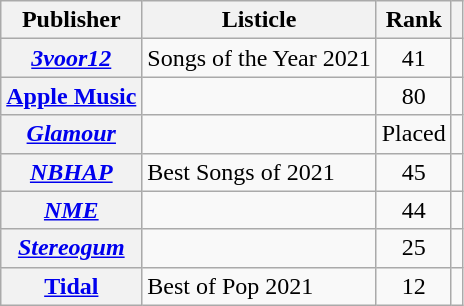<table class="wikitable sortable plainrowheaders" style="text-align:center">
<tr>
<th scope="col">Publisher</th>
<th scope="col">Listicle</th>
<th scope="col">Rank</th>
<th scope="col" class="unsortable"></th>
</tr>
<tr>
<th scope="row"><em><a href='#'>3voor12</a></em></th>
<td style="text-align:left;">Songs of the Year 2021</td>
<td>41</td>
<td></td>
</tr>
<tr>
<th scope="row"><a href='#'>Apple Music</a></th>
<td style="text-align:left;"></td>
<td>80</td>
<td></td>
</tr>
<tr>
<th scope="row"><em><a href='#'>Glamour</a></em></th>
<td style="text-align:left;"></td>
<td>Placed</td>
<td></td>
</tr>
<tr>
<th scope="row"><em><a href='#'>NBHAP</a></em></th>
<td style="text-align:left;">Best Songs of 2021</td>
<td>45</td>
<td><em></em></td>
</tr>
<tr>
<th scope="row"><em><a href='#'>NME</a></em></th>
<td style="text-align:left;"></td>
<td>44</td>
<td></td>
</tr>
<tr>
<th scope="row"><em><a href='#'>Stereogum</a></em></th>
<td style="text-align:left;"></td>
<td>25</td>
<td></td>
</tr>
<tr>
<th scope="row"><a href='#'>Tidal</a></th>
<td style="text-align:left;">Best of Pop 2021</td>
<td>12</td>
<td></td>
</tr>
</table>
